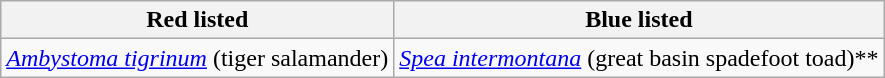<table class="wikitable">
<tr>
<th>Red listed</th>
<th>Blue listed</th>
</tr>
<tr>
<td><a href='#'><em>Ambystoma tigrinum</em></a> (tiger salamander)</td>
<td><a href='#'><em>Spea intermontana</em></a> (great basin spadefoot toad)**</td>
</tr>
</table>
